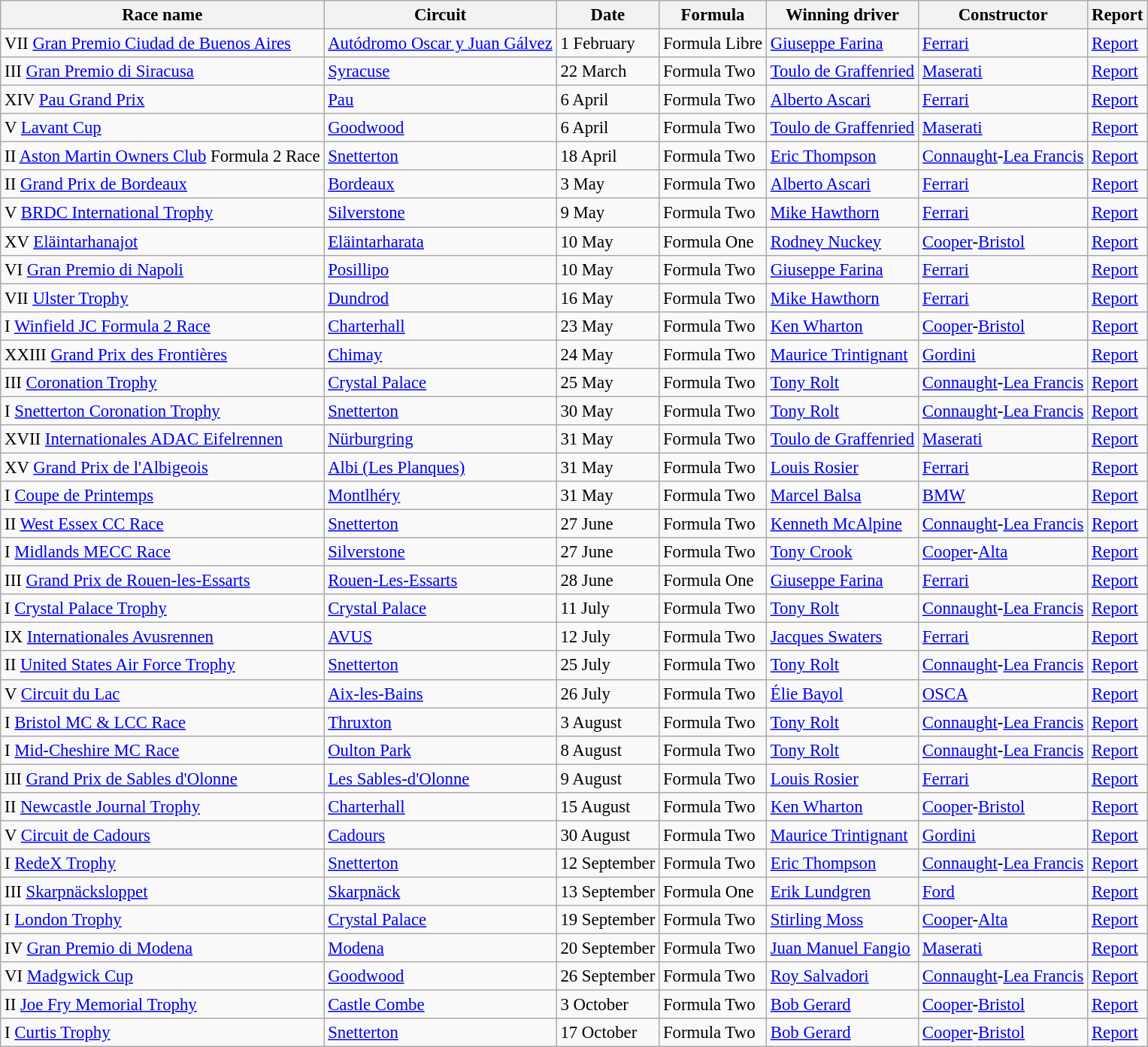<table class="wikitable" style="font-size:95%">
<tr>
<th>Race name</th>
<th>Circuit</th>
<th>Date</th>
<th>Formula</th>
<th>Winning driver</th>
<th>Constructor</th>
<th>Report</th>
</tr>
<tr>
<td> VII <a href='#'>Gran Premio Ciudad de Buenos Aires</a></td>
<td><a href='#'>Autódromo Oscar y Juan Gálvez</a></td>
<td>1 February</td>
<td>Formula Libre</td>
<td> <a href='#'>Giuseppe Farina</a></td>
<td> <a href='#'>Ferrari</a></td>
<td><a href='#'>Report</a></td>
</tr>
<tr>
<td> III <a href='#'>Gran Premio di Siracusa</a></td>
<td><a href='#'>Syracuse</a></td>
<td>22 March</td>
<td>Formula Two</td>
<td> <a href='#'>Toulo de Graffenried</a></td>
<td> <a href='#'>Maserati</a></td>
<td><a href='#'>Report</a></td>
</tr>
<tr>
<td> XIV <a href='#'>Pau Grand Prix</a></td>
<td><a href='#'>Pau</a></td>
<td>6 April</td>
<td>Formula Two</td>
<td> <a href='#'>Alberto Ascari</a></td>
<td> <a href='#'>Ferrari</a></td>
<td><a href='#'>Report</a></td>
</tr>
<tr>
<td> V <a href='#'>Lavant Cup</a></td>
<td><a href='#'>Goodwood</a></td>
<td>6 April</td>
<td>Formula Two</td>
<td> <a href='#'>Toulo de Graffenried</a></td>
<td> <a href='#'>Maserati</a></td>
<td><a href='#'>Report</a></td>
</tr>
<tr>
<td> II <a href='#'>Aston Martin Owners Club</a> Formula 2 Race</td>
<td><a href='#'>Snetterton</a></td>
<td>18 April</td>
<td>Formula Two</td>
<td> <a href='#'>Eric Thompson</a></td>
<td> <a href='#'>Connaught</a>-<a href='#'>Lea Francis</a></td>
<td><a href='#'>Report</a></td>
</tr>
<tr>
<td> II <a href='#'>Grand Prix de Bordeaux</a></td>
<td><a href='#'>Bordeaux</a></td>
<td>3 May</td>
<td>Formula Two</td>
<td> <a href='#'>Alberto Ascari</a></td>
<td> <a href='#'>Ferrari</a></td>
<td><a href='#'>Report</a></td>
</tr>
<tr>
<td> V <a href='#'>BRDC International Trophy</a></td>
<td><a href='#'>Silverstone</a></td>
<td>9 May</td>
<td>Formula Two</td>
<td> <a href='#'>Mike Hawthorn</a></td>
<td> <a href='#'>Ferrari</a></td>
<td><a href='#'>Report</a></td>
</tr>
<tr>
<td> XV <a href='#'>Eläintarhanajot</a></td>
<td><a href='#'>Eläintarharata</a></td>
<td>10 May</td>
<td>Formula One</td>
<td> <a href='#'>Rodney Nuckey</a></td>
<td> <a href='#'>Cooper</a>-<a href='#'>Bristol</a></td>
<td><a href='#'>Report</a></td>
</tr>
<tr>
<td> VI <a href='#'>Gran Premio di Napoli</a></td>
<td><a href='#'>Posillipo</a></td>
<td>10 May</td>
<td>Formula Two</td>
<td> <a href='#'>Giuseppe Farina</a></td>
<td> <a href='#'>Ferrari</a></td>
<td><a href='#'>Report</a></td>
</tr>
<tr>
<td> VII <a href='#'>Ulster Trophy</a></td>
<td><a href='#'>Dundrod</a></td>
<td>16 May</td>
<td>Formula Two</td>
<td> <a href='#'>Mike Hawthorn</a></td>
<td> <a href='#'>Ferrari</a></td>
<td><a href='#'>Report</a></td>
</tr>
<tr>
<td> I <a href='#'>Winfield JC Formula 2 Race</a></td>
<td><a href='#'>Charterhall</a></td>
<td>23 May</td>
<td>Formula Two</td>
<td> <a href='#'>Ken Wharton</a></td>
<td> <a href='#'>Cooper</a>-<a href='#'>Bristol</a></td>
<td><a href='#'>Report</a></td>
</tr>
<tr>
<td> XXIII <a href='#'>Grand Prix des Frontières</a></td>
<td><a href='#'>Chimay</a></td>
<td>24 May</td>
<td>Formula Two</td>
<td> <a href='#'>Maurice Trintignant</a></td>
<td> <a href='#'>Gordini</a></td>
<td><a href='#'>Report</a></td>
</tr>
<tr>
<td> III <a href='#'>Coronation Trophy</a></td>
<td><a href='#'>Crystal Palace</a></td>
<td>25 May</td>
<td>Formula Two</td>
<td> <a href='#'>Tony Rolt</a></td>
<td> <a href='#'>Connaught</a>-<a href='#'>Lea Francis</a></td>
<td><a href='#'>Report</a></td>
</tr>
<tr>
<td> I <a href='#'>Snetterton Coronation Trophy</a></td>
<td><a href='#'>Snetterton</a></td>
<td>30 May</td>
<td>Formula Two</td>
<td> <a href='#'>Tony Rolt</a></td>
<td> <a href='#'>Connaught</a>-<a href='#'>Lea Francis</a></td>
<td><a href='#'>Report</a></td>
</tr>
<tr>
<td> XVII <a href='#'>Internationales ADAC Eifelrennen</a></td>
<td><a href='#'>Nürburgring</a></td>
<td>31 May</td>
<td>Formula Two</td>
<td> <a href='#'>Toulo de Graffenried</a></td>
<td> <a href='#'>Maserati</a></td>
<td><a href='#'>Report</a></td>
</tr>
<tr>
<td> XV <a href='#'>Grand Prix de l'Albigeois</a></td>
<td><a href='#'>Albi (Les Planques)</a></td>
<td>31 May</td>
<td>Formula Two</td>
<td> <a href='#'>Louis Rosier</a></td>
<td> <a href='#'>Ferrari</a></td>
<td><a href='#'>Report</a></td>
</tr>
<tr>
<td> I <a href='#'>Coupe de Printemps</a></td>
<td><a href='#'>Montlhéry</a></td>
<td>31 May</td>
<td>Formula Two</td>
<td> <a href='#'>Marcel Balsa</a></td>
<td> <a href='#'>BMW</a></td>
<td><a href='#'>Report</a></td>
</tr>
<tr>
<td> II <a href='#'>West Essex CC Race</a></td>
<td><a href='#'>Snetterton</a></td>
<td>27 June</td>
<td>Formula Two</td>
<td> <a href='#'>Kenneth McAlpine</a></td>
<td> <a href='#'>Connaught</a>-<a href='#'>Lea Francis</a></td>
<td><a href='#'>Report</a></td>
</tr>
<tr>
<td> I <a href='#'>Midlands MECC Race</a></td>
<td><a href='#'>Silverstone</a></td>
<td>27 June</td>
<td>Formula Two</td>
<td> <a href='#'>Tony Crook</a></td>
<td> <a href='#'>Cooper</a>-<a href='#'>Alta</a></td>
<td><a href='#'>Report</a></td>
</tr>
<tr>
<td> III <a href='#'>Grand Prix de Rouen-les-Essarts</a></td>
<td><a href='#'>Rouen-Les-Essarts</a></td>
<td>28 June</td>
<td>Formula One</td>
<td> <a href='#'>Giuseppe Farina</a></td>
<td> <a href='#'>Ferrari</a></td>
<td><a href='#'>Report</a></td>
</tr>
<tr>
<td> I <a href='#'>Crystal Palace Trophy</a></td>
<td><a href='#'>Crystal Palace</a></td>
<td>11 July</td>
<td>Formula Two</td>
<td> <a href='#'>Tony Rolt</a></td>
<td> <a href='#'>Connaught</a>-<a href='#'>Lea Francis</a></td>
<td><a href='#'>Report</a></td>
</tr>
<tr>
<td> IX <a href='#'>Internationales Avusrennen</a></td>
<td><a href='#'>AVUS</a></td>
<td>12 July</td>
<td>Formula Two</td>
<td> <a href='#'>Jacques Swaters</a></td>
<td> <a href='#'>Ferrari</a></td>
<td><a href='#'>Report</a></td>
</tr>
<tr>
<td> II <a href='#'>United States Air Force Trophy</a></td>
<td><a href='#'>Snetterton</a></td>
<td>25 July</td>
<td>Formula Two</td>
<td> <a href='#'>Tony Rolt</a></td>
<td> <a href='#'>Connaught</a>-<a href='#'>Lea Francis</a></td>
<td><a href='#'>Report</a></td>
</tr>
<tr>
<td> V <a href='#'>Circuit du Lac</a></td>
<td><a href='#'>Aix-les-Bains</a></td>
<td>26 July</td>
<td>Formula Two</td>
<td> <a href='#'>Élie Bayol</a></td>
<td> <a href='#'>OSCA</a></td>
<td><a href='#'>Report</a></td>
</tr>
<tr>
<td> I <a href='#'>Bristol MC & LCC Race</a></td>
<td><a href='#'>Thruxton</a></td>
<td>3 August</td>
<td>Formula Two</td>
<td> <a href='#'>Tony Rolt</a></td>
<td> <a href='#'>Connaught</a>-<a href='#'>Lea Francis</a></td>
<td><a href='#'>Report</a></td>
</tr>
<tr>
<td> I <a href='#'>Mid-Cheshire MC Race</a></td>
<td><a href='#'>Oulton Park</a></td>
<td>8 August</td>
<td>Formula Two</td>
<td> <a href='#'>Tony Rolt</a></td>
<td> <a href='#'>Connaught</a>-<a href='#'>Lea Francis</a></td>
<td><a href='#'>Report</a></td>
</tr>
<tr>
<td> III <a href='#'>Grand Prix de Sables d'Olonne</a></td>
<td><a href='#'>Les Sables-d'Olonne</a></td>
<td>9 August</td>
<td>Formula Two</td>
<td> <a href='#'>Louis Rosier</a></td>
<td> <a href='#'>Ferrari</a></td>
<td><a href='#'>Report</a></td>
</tr>
<tr>
<td> II <a href='#'>Newcastle Journal Trophy</a></td>
<td><a href='#'>Charterhall</a></td>
<td>15 August</td>
<td>Formula Two</td>
<td> <a href='#'>Ken Wharton</a></td>
<td> <a href='#'>Cooper</a>-<a href='#'>Bristol</a></td>
<td><a href='#'>Report</a></td>
</tr>
<tr>
<td> V <a href='#'>Circuit de Cadours</a></td>
<td><a href='#'>Cadours</a></td>
<td>30 August</td>
<td>Formula Two</td>
<td> <a href='#'>Maurice Trintignant</a></td>
<td> <a href='#'>Gordini</a></td>
<td><a href='#'>Report</a></td>
</tr>
<tr>
<td> I <a href='#'>RedeX Trophy</a></td>
<td><a href='#'>Snetterton</a></td>
<td>12 September</td>
<td>Formula Two</td>
<td> <a href='#'>Eric Thompson</a></td>
<td> <a href='#'>Connaught</a>-<a href='#'>Lea Francis</a></td>
<td><a href='#'>Report</a></td>
</tr>
<tr>
<td> III <a href='#'>Skarpnäcksloppet</a></td>
<td><a href='#'>Skarpnäck</a></td>
<td>13 September</td>
<td>Formula One</td>
<td> <a href='#'>Erik Lundgren</a></td>
<td> <a href='#'>Ford</a></td>
<td><a href='#'>Report</a></td>
</tr>
<tr>
<td> I <a href='#'>London Trophy</a></td>
<td><a href='#'>Crystal Palace</a></td>
<td>19 September</td>
<td>Formula Two</td>
<td> <a href='#'>Stirling Moss</a></td>
<td> <a href='#'>Cooper</a>-<a href='#'>Alta</a></td>
<td><a href='#'>Report</a></td>
</tr>
<tr>
<td> IV <a href='#'>Gran Premio di Modena</a></td>
<td><a href='#'>Modena</a></td>
<td>20 September</td>
<td>Formula Two</td>
<td> <a href='#'>Juan Manuel Fangio</a></td>
<td> <a href='#'>Maserati</a></td>
<td><a href='#'>Report</a></td>
</tr>
<tr>
<td> VI <a href='#'>Madgwick Cup</a></td>
<td><a href='#'>Goodwood</a></td>
<td>26 September</td>
<td>Formula Two</td>
<td> <a href='#'>Roy Salvadori</a></td>
<td> <a href='#'>Connaught</a>-<a href='#'>Lea Francis</a></td>
<td><a href='#'>Report</a></td>
</tr>
<tr>
<td> II <a href='#'>Joe Fry Memorial Trophy</a></td>
<td><a href='#'>Castle Combe</a></td>
<td>3 October</td>
<td>Formula Two</td>
<td> <a href='#'>Bob Gerard</a></td>
<td> <a href='#'>Cooper</a>-<a href='#'>Bristol</a></td>
<td><a href='#'>Report</a></td>
</tr>
<tr>
<td> I <a href='#'>Curtis Trophy</a></td>
<td><a href='#'>Snetterton</a></td>
<td>17 October</td>
<td>Formula Two</td>
<td> <a href='#'>Bob Gerard</a></td>
<td> <a href='#'>Cooper</a>-<a href='#'>Bristol</a></td>
<td><a href='#'>Report</a></td>
</tr>
</table>
